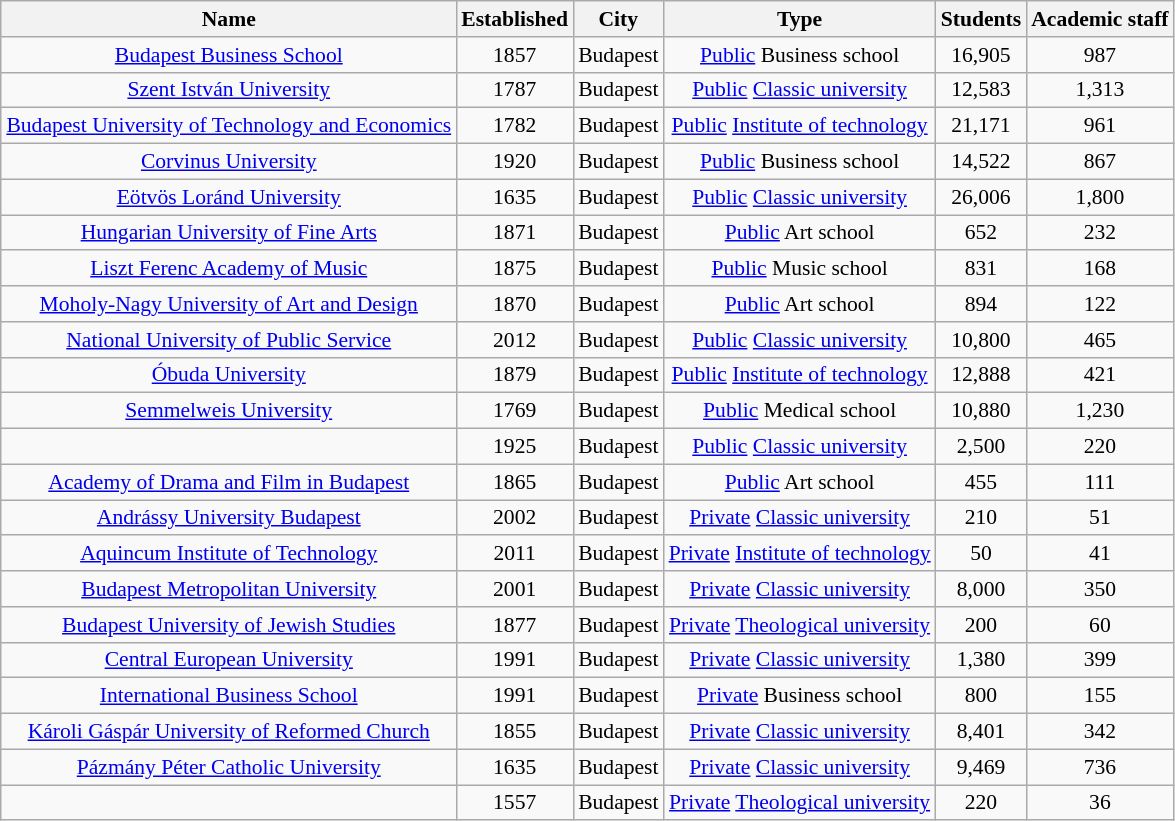<table class="wikitable sortable" style="margin:0 0 0.5em 1em; text-align:center; font-size:90%;">
<tr>
<th>Name</th>
<th>Established</th>
<th>City</th>
<th>Type</th>
<th>Students</th>
<th>Academic staff</th>
</tr>
<tr>
<td><a href='#'>Budapest Business School</a></td>
<td>1857</td>
<td>Budapest</td>
<td><a href='#'>Public</a> Business school</td>
<td>16,905</td>
<td>987</td>
</tr>
<tr>
<td><a href='#'>Szent István University</a></td>
<td>1787</td>
<td>Budapest</td>
<td><a href='#'>Public</a> <a href='#'>Classic university</a></td>
<td>12,583</td>
<td>1,313</td>
</tr>
<tr>
<td><a href='#'>Budapest University of Technology and Economics</a></td>
<td>1782</td>
<td>Budapest</td>
<td><a href='#'>Public</a> <a href='#'>Institute of technology</a></td>
<td>21,171</td>
<td>961</td>
</tr>
<tr>
<td><a href='#'>Corvinus University</a></td>
<td>1920</td>
<td>Budapest</td>
<td><a href='#'>Public</a> Business school</td>
<td>14,522</td>
<td>867</td>
</tr>
<tr>
<td><a href='#'>Eötvös Loránd University</a></td>
<td>1635</td>
<td>Budapest</td>
<td><a href='#'>Public</a> <a href='#'>Classic university</a></td>
<td>26,006</td>
<td>1,800</td>
</tr>
<tr>
<td><a href='#'>Hungarian University of Fine Arts</a></td>
<td>1871</td>
<td>Budapest</td>
<td><a href='#'>Public</a> Art school</td>
<td>652</td>
<td>232</td>
</tr>
<tr>
<td><a href='#'>Liszt Ferenc Academy of Music</a></td>
<td>1875</td>
<td>Budapest</td>
<td><a href='#'>Public</a> Music school</td>
<td>831</td>
<td>168</td>
</tr>
<tr>
<td><a href='#'>Moholy-Nagy University of Art and Design</a></td>
<td>1870</td>
<td>Budapest</td>
<td><a href='#'>Public</a> Art school</td>
<td>894</td>
<td>122</td>
</tr>
<tr>
<td><a href='#'>National University of Public Service</a></td>
<td>2012</td>
<td>Budapest</td>
<td><a href='#'>Public</a> <a href='#'>Classic university</a></td>
<td>10,800</td>
<td>465</td>
</tr>
<tr>
<td><a href='#'>Óbuda University</a></td>
<td>1879</td>
<td>Budapest</td>
<td><a href='#'>Public</a> <a href='#'>Institute of technology</a></td>
<td>12,888</td>
<td>421</td>
</tr>
<tr>
<td><a href='#'>Semmelweis University</a></td>
<td>1769</td>
<td>Budapest</td>
<td><a href='#'>Public</a> Medical school</td>
<td>10,880</td>
<td>1,230</td>
</tr>
<tr>
<td></td>
<td>1925</td>
<td>Budapest</td>
<td><a href='#'>Public</a> <a href='#'>Classic university</a></td>
<td>2,500</td>
<td>220</td>
</tr>
<tr>
<td><a href='#'>Academy of Drama and Film in Budapest</a></td>
<td>1865</td>
<td>Budapest</td>
<td><a href='#'>Public</a> Art school</td>
<td>455</td>
<td>111</td>
</tr>
<tr>
<td><a href='#'>Andrássy University Budapest</a></td>
<td>2002</td>
<td>Budapest</td>
<td><a href='#'>Private</a> <a href='#'>Classic university</a></td>
<td>210</td>
<td>51</td>
</tr>
<tr>
<td><a href='#'>Aquincum Institute of Technology</a></td>
<td>2011</td>
<td>Budapest</td>
<td><a href='#'>Private</a> <a href='#'>Institute of technology</a></td>
<td>50</td>
<td>41</td>
</tr>
<tr>
<td><a href='#'>Budapest Metropolitan University</a></td>
<td>2001</td>
<td>Budapest</td>
<td><a href='#'>Private</a> <a href='#'>Classic university</a></td>
<td>8,000</td>
<td>350</td>
</tr>
<tr>
<td><a href='#'>Budapest University of Jewish Studies</a></td>
<td>1877</td>
<td>Budapest</td>
<td><a href='#'>Private</a> <a href='#'>Theological university</a></td>
<td>200</td>
<td>60</td>
</tr>
<tr>
<td><a href='#'>Central European University</a></td>
<td>1991</td>
<td>Budapest</td>
<td><a href='#'>Private</a> <a href='#'>Classic university</a></td>
<td>1,380</td>
<td>399</td>
</tr>
<tr>
<td><a href='#'>International Business School</a></td>
<td>1991</td>
<td>Budapest</td>
<td><a href='#'>Private</a> Business school</td>
<td>800</td>
<td>155</td>
</tr>
<tr>
<td><a href='#'>Károli Gáspár University of Reformed Church</a></td>
<td>1855</td>
<td>Budapest</td>
<td><a href='#'>Private</a> <a href='#'>Classic university</a></td>
<td>8,401</td>
<td>342</td>
</tr>
<tr>
<td><a href='#'>Pázmány Péter Catholic University</a></td>
<td>1635</td>
<td>Budapest</td>
<td><a href='#'>Private</a> <a href='#'>Classic university</a></td>
<td>9,469</td>
<td>736</td>
</tr>
<tr>
<td></td>
<td>1557</td>
<td>Budapest</td>
<td><a href='#'>Private</a> <a href='#'>Theological university</a></td>
<td>220</td>
<td>36</td>
</tr>
</table>
